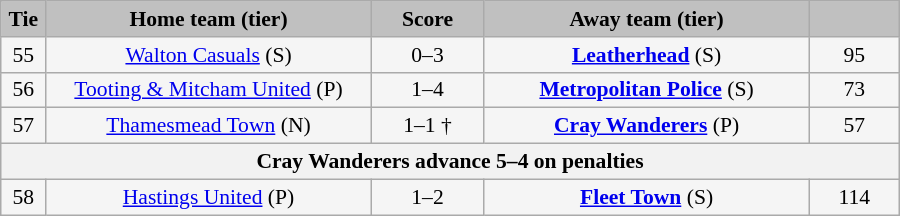<table class="wikitable" style="width: 600px; background:WhiteSmoke; text-align:center; font-size:90%">
<tr>
<td scope="col" style="width:  5.00%; background:silver;"><strong>Tie</strong></td>
<td scope="col" style="width: 36.25%; background:silver;"><strong>Home team (tier)</strong></td>
<td scope="col" style="width: 12.50%; background:silver;"><strong>Score</strong></td>
<td scope="col" style="width: 36.25%; background:silver;"><strong>Away team (tier)</strong></td>
<td scope="col" style="width: 10.00%; background:silver;"><strong></strong></td>
</tr>
<tr>
<td>55</td>
<td><a href='#'>Walton Casuals</a> (S)</td>
<td>0–3</td>
<td><strong><a href='#'>Leatherhead</a></strong> (S)</td>
<td>95</td>
</tr>
<tr>
<td>56</td>
<td><a href='#'>Tooting & Mitcham United</a> (P)</td>
<td>1–4</td>
<td><strong><a href='#'>Metropolitan Police</a></strong> (S)</td>
<td>73</td>
</tr>
<tr>
<td>57</td>
<td><a href='#'>Thamesmead Town</a> (N)</td>
<td>1–1 †</td>
<td><strong><a href='#'>Cray Wanderers</a></strong> (P)</td>
<td>57</td>
</tr>
<tr>
<th colspan="5">Cray Wanderers advance 5–4 on penalties</th>
</tr>
<tr>
<td>58</td>
<td><a href='#'>Hastings United</a> (P)</td>
<td>1–2</td>
<td><strong><a href='#'>Fleet Town</a></strong> (S)</td>
<td>114</td>
</tr>
</table>
